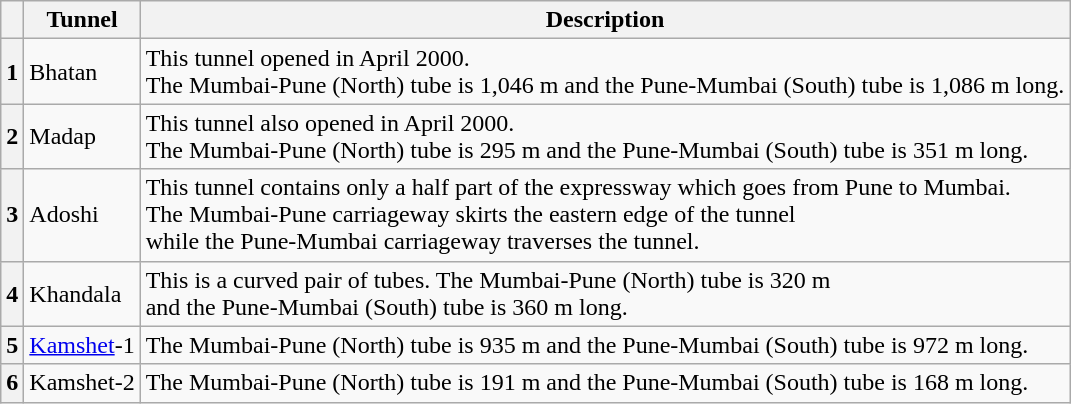<table class="wikitable">
<tr>
<th></th>
<th>Tunnel</th>
<th>Description</th>
</tr>
<tr>
<th>1</th>
<td>Bhatan</td>
<td>This tunnel opened in April 2000.<br>The Mumbai-Pune (North) tube is 1,046 m and the Pune-Mumbai (South) tube is 1,086 m long.</td>
</tr>
<tr>
<th>2</th>
<td>Madap</td>
<td>This tunnel also opened in April 2000.<br>The Mumbai-Pune (North) tube is 295 m and the Pune-Mumbai (South) tube is 351 m long.</td>
</tr>
<tr>
<th>3</th>
<td>Adoshi</td>
<td>This tunnel contains only a half part of the expressway which goes from Pune to Mumbai.<br>The Mumbai-Pune carriageway skirts the eastern edge of the tunnel<br>while the Pune-Mumbai carriageway traverses the  tunnel.</td>
</tr>
<tr>
<th>4</th>
<td>Khandala</td>
<td>This is a curved pair of tubes. The Mumbai-Pune (North) tube is 320 m<br>and the Pune-Mumbai (South) tube is 360 m long.</td>
</tr>
<tr>
<th>5</th>
<td><a href='#'>Kamshet</a>-1</td>
<td>The Mumbai-Pune (North) tube is 935 m and the Pune-Mumbai (South) tube is 972 m long.</td>
</tr>
<tr>
<th>6</th>
<td>Kamshet-2</td>
<td>The Mumbai-Pune (North) tube is 191 m and the Pune-Mumbai (South) tube is 168 m long.</td>
</tr>
</table>
